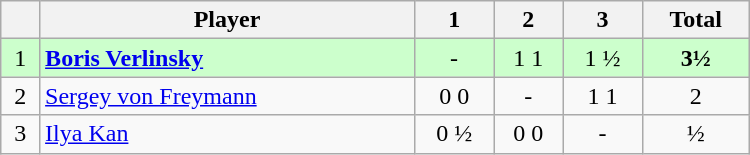<table class="wikitable" border="1" width="500px">
<tr>
<th></th>
<th>Player</th>
<th>1</th>
<th>2</th>
<th>3</th>
<th>Total</th>
</tr>
<tr align="center" style="background:#ccffcc;">
<td>1</td>
<td align="left"> <strong><a href='#'>Boris Verlinsky</a></strong></td>
<td>-</td>
<td>1 1</td>
<td>1 ½</td>
<td align="center"><strong>3½</strong></td>
</tr>
<tr align="center">
<td>2</td>
<td align="left"> <a href='#'>Sergey von Freymann</a></td>
<td>0 0</td>
<td>-</td>
<td>1 1</td>
<td align="center">2</td>
</tr>
<tr align="center">
<td>3</td>
<td align="left"> <a href='#'>Ilya Kan</a></td>
<td>0 ½</td>
<td>0 0</td>
<td>-</td>
<td align="center">½</td>
</tr>
</table>
